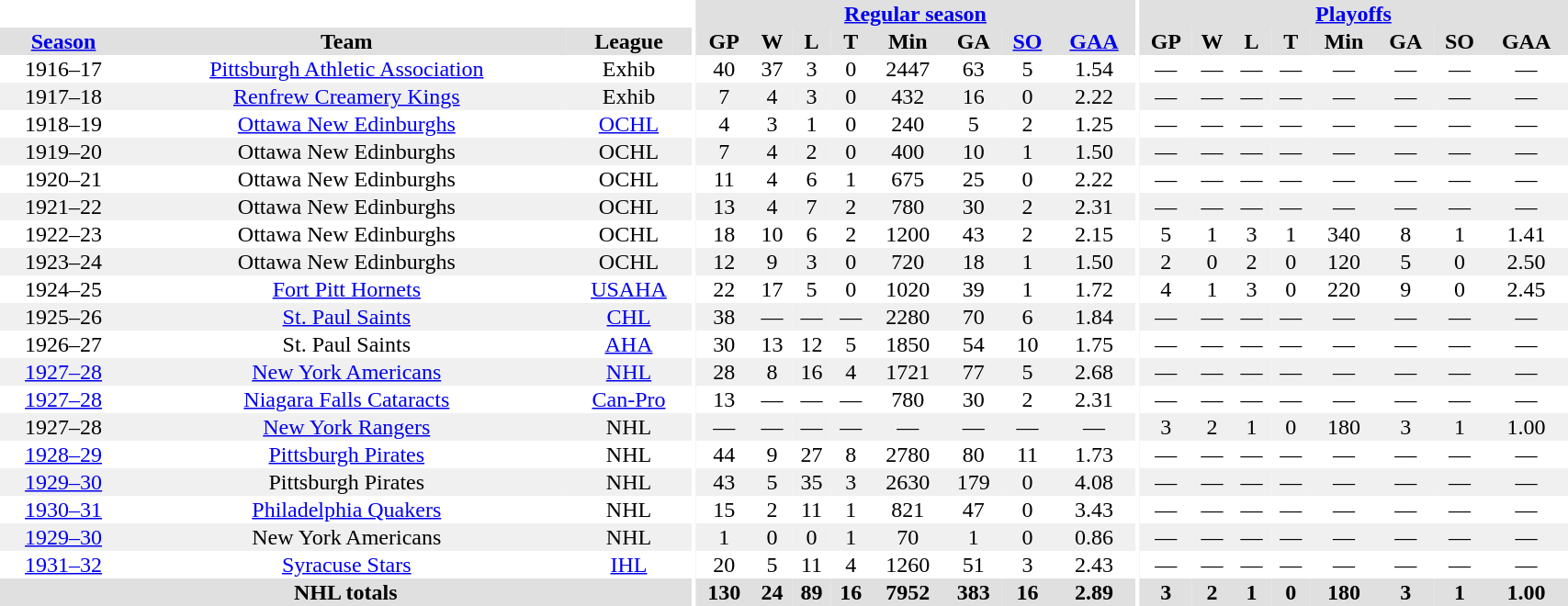<table border="0" cellpadding="1" cellspacing="0" style="width:90%; text-align:center;">
<tr bgcolor="#e0e0e0">
<th colspan="3" bgcolor="#ffffff"></th>
<th rowspan="99" bgcolor="#ffffff"></th>
<th colspan="8" bgcolor="#e0e0e0"><a href='#'>Regular season</a></th>
<th rowspan="99" bgcolor="#ffffff"></th>
<th colspan="8" bgcolor="#e0e0e0"><a href='#'>Playoffs</a></th>
</tr>
<tr bgcolor="#e0e0e0">
<th><a href='#'>Season</a></th>
<th>Team</th>
<th>League</th>
<th>GP</th>
<th>W</th>
<th>L</th>
<th>T</th>
<th>Min</th>
<th>GA</th>
<th><a href='#'>SO</a></th>
<th><a href='#'>GAA</a></th>
<th>GP</th>
<th>W</th>
<th>L</th>
<th>T</th>
<th>Min</th>
<th>GA</th>
<th>SO</th>
<th>GAA</th>
</tr>
<tr>
<td>1916–17</td>
<td><a href='#'>Pittsburgh Athletic Association</a></td>
<td>Exhib</td>
<td>40</td>
<td>37</td>
<td>3</td>
<td>0</td>
<td>2447</td>
<td>63</td>
<td>5</td>
<td>1.54</td>
<td>—</td>
<td>—</td>
<td>—</td>
<td>—</td>
<td>—</td>
<td>—</td>
<td>—</td>
<td>—</td>
</tr>
<tr bgcolor="#f0f0f0">
<td>1917–18</td>
<td><a href='#'>Renfrew Creamery Kings</a></td>
<td>Exhib</td>
<td>7</td>
<td>4</td>
<td>3</td>
<td>0</td>
<td>432</td>
<td>16</td>
<td>0</td>
<td>2.22</td>
<td>—</td>
<td>—</td>
<td>—</td>
<td>—</td>
<td>—</td>
<td>—</td>
<td>—</td>
<td>—</td>
</tr>
<tr>
<td>1918–19</td>
<td><a href='#'>Ottawa New Edinburghs</a></td>
<td><a href='#'>OCHL</a></td>
<td>4</td>
<td>3</td>
<td>1</td>
<td>0</td>
<td>240</td>
<td>5</td>
<td>2</td>
<td>1.25</td>
<td>—</td>
<td>—</td>
<td>—</td>
<td>—</td>
<td>—</td>
<td>—</td>
<td>—</td>
<td>—</td>
</tr>
<tr bgcolor="#f0f0f0">
<td>1919–20</td>
<td>Ottawa New Edinburghs</td>
<td>OCHL</td>
<td>7</td>
<td>4</td>
<td>2</td>
<td>0</td>
<td>400</td>
<td>10</td>
<td>1</td>
<td>1.50</td>
<td>—</td>
<td>—</td>
<td>—</td>
<td>—</td>
<td>—</td>
<td>—</td>
<td>—</td>
<td>—</td>
</tr>
<tr>
<td>1920–21</td>
<td>Ottawa New Edinburghs</td>
<td>OCHL</td>
<td>11</td>
<td>4</td>
<td>6</td>
<td>1</td>
<td>675</td>
<td>25</td>
<td>0</td>
<td>2.22</td>
<td>—</td>
<td>—</td>
<td>—</td>
<td>—</td>
<td>—</td>
<td>—</td>
<td>—</td>
<td>—</td>
</tr>
<tr bgcolor="#f0f0f0">
<td>1921–22</td>
<td>Ottawa New Edinburghs</td>
<td>OCHL</td>
<td>13</td>
<td>4</td>
<td>7</td>
<td>2</td>
<td>780</td>
<td>30</td>
<td>2</td>
<td>2.31</td>
<td>—</td>
<td>—</td>
<td>—</td>
<td>—</td>
<td>—</td>
<td>—</td>
<td>—</td>
<td>—</td>
</tr>
<tr>
<td>1922–23</td>
<td>Ottawa New Edinburghs</td>
<td>OCHL</td>
<td>18</td>
<td>10</td>
<td>6</td>
<td>2</td>
<td>1200</td>
<td>43</td>
<td>2</td>
<td>2.15</td>
<td>5</td>
<td>1</td>
<td>3</td>
<td>1</td>
<td>340</td>
<td>8</td>
<td>1</td>
<td>1.41</td>
</tr>
<tr bgcolor="#f0f0f0">
<td>1923–24</td>
<td>Ottawa New Edinburghs</td>
<td>OCHL</td>
<td>12</td>
<td>9</td>
<td>3</td>
<td>0</td>
<td>720</td>
<td>18</td>
<td>1</td>
<td>1.50</td>
<td>2</td>
<td>0</td>
<td>2</td>
<td>0</td>
<td>120</td>
<td>5</td>
<td>0</td>
<td>2.50</td>
</tr>
<tr>
<td>1924–25</td>
<td><a href='#'>Fort Pitt Hornets</a></td>
<td><a href='#'>USAHA</a></td>
<td>22</td>
<td>17</td>
<td>5</td>
<td>0</td>
<td>1020</td>
<td>39</td>
<td>1</td>
<td>1.72</td>
<td>4</td>
<td>1</td>
<td>3</td>
<td>0</td>
<td>220</td>
<td>9</td>
<td>0</td>
<td>2.45</td>
</tr>
<tr bgcolor="#f0f0f0">
<td>1925–26</td>
<td><a href='#'>St. Paul Saints</a></td>
<td><a href='#'>CHL</a></td>
<td>38</td>
<td>—</td>
<td>—</td>
<td>—</td>
<td>2280</td>
<td>70</td>
<td>6</td>
<td>1.84</td>
<td>—</td>
<td>—</td>
<td>—</td>
<td>—</td>
<td>—</td>
<td>—</td>
<td>—</td>
<td>—</td>
</tr>
<tr>
<td>1926–27</td>
<td>St. Paul Saints</td>
<td><a href='#'>AHA</a></td>
<td>30</td>
<td>13</td>
<td>12</td>
<td>5</td>
<td>1850</td>
<td>54</td>
<td>10</td>
<td>1.75</td>
<td>—</td>
<td>—</td>
<td>—</td>
<td>—</td>
<td>—</td>
<td>—</td>
<td>—</td>
<td>—</td>
</tr>
<tr bgcolor="#f0f0f0">
<td><a href='#'>1927–28</a></td>
<td><a href='#'>New York Americans</a></td>
<td><a href='#'>NHL</a></td>
<td>28</td>
<td>8</td>
<td>16</td>
<td>4</td>
<td>1721</td>
<td>77</td>
<td>5</td>
<td>2.68</td>
<td>—</td>
<td>—</td>
<td>—</td>
<td>—</td>
<td>—</td>
<td>—</td>
<td>—</td>
<td>—</td>
</tr>
<tr>
<td><a href='#'>1927–28</a></td>
<td><a href='#'>Niagara Falls Cataracts</a></td>
<td><a href='#'>Can-Pro</a></td>
<td>13</td>
<td>—</td>
<td>—</td>
<td>—</td>
<td>780</td>
<td>30</td>
<td>2</td>
<td>2.31</td>
<td>—</td>
<td>—</td>
<td>—</td>
<td>—</td>
<td>—</td>
<td>—</td>
<td>—</td>
<td>—</td>
</tr>
<tr bgcolor="#f0f0f0">
<td>1927–28</td>
<td><a href='#'>New York Rangers</a></td>
<td>NHL</td>
<td>—</td>
<td>—</td>
<td>—</td>
<td>—</td>
<td>—</td>
<td>—</td>
<td>—</td>
<td>—</td>
<td>3</td>
<td>2</td>
<td>1</td>
<td>0</td>
<td>180</td>
<td>3</td>
<td>1</td>
<td>1.00</td>
</tr>
<tr>
<td><a href='#'>1928–29</a></td>
<td><a href='#'>Pittsburgh Pirates</a></td>
<td>NHL</td>
<td>44</td>
<td>9</td>
<td>27</td>
<td>8</td>
<td>2780</td>
<td>80</td>
<td>11</td>
<td>1.73</td>
<td>—</td>
<td>—</td>
<td>—</td>
<td>—</td>
<td>—</td>
<td>—</td>
<td>—</td>
<td>—</td>
</tr>
<tr bgcolor="#f0f0f0">
<td><a href='#'>1929–30</a></td>
<td>Pittsburgh Pirates</td>
<td>NHL</td>
<td>43</td>
<td>5</td>
<td>35</td>
<td>3</td>
<td>2630</td>
<td>179</td>
<td>0</td>
<td>4.08</td>
<td>—</td>
<td>—</td>
<td>—</td>
<td>—</td>
<td>—</td>
<td>—</td>
<td>—</td>
<td>—</td>
</tr>
<tr>
<td><a href='#'>1930–31</a></td>
<td><a href='#'>Philadelphia Quakers</a></td>
<td>NHL</td>
<td>15</td>
<td>2</td>
<td>11</td>
<td>1</td>
<td>821</td>
<td>47</td>
<td>0</td>
<td>3.43</td>
<td>—</td>
<td>—</td>
<td>—</td>
<td>—</td>
<td>—</td>
<td>—</td>
<td>—</td>
<td>—</td>
</tr>
<tr bgcolor="#f0f0f0">
<td><a href='#'>1929–30</a></td>
<td>New York Americans</td>
<td>NHL</td>
<td>1</td>
<td>0</td>
<td>0</td>
<td>1</td>
<td>70</td>
<td>1</td>
<td>0</td>
<td>0.86</td>
<td>—</td>
<td>—</td>
<td>—</td>
<td>—</td>
<td>—</td>
<td>—</td>
<td>—</td>
<td>—</td>
</tr>
<tr>
<td><a href='#'>1931–32</a></td>
<td><a href='#'>Syracuse Stars</a></td>
<td><a href='#'>IHL</a></td>
<td>20</td>
<td>5</td>
<td>11</td>
<td>4</td>
<td>1260</td>
<td>51</td>
<td>3</td>
<td>2.43</td>
<td>—</td>
<td>—</td>
<td>—</td>
<td>—</td>
<td>—</td>
<td>—</td>
<td>—</td>
<td>—</td>
</tr>
<tr bgcolor="#e0e0e0">
<th colspan="3">NHL totals</th>
<th>130</th>
<th>24</th>
<th>89</th>
<th>16</th>
<th>7952</th>
<th>383</th>
<th>16</th>
<th>2.89</th>
<th>3</th>
<th>2</th>
<th>1</th>
<th>0</th>
<th>180</th>
<th>3</th>
<th>1</th>
<th>1.00</th>
</tr>
</table>
